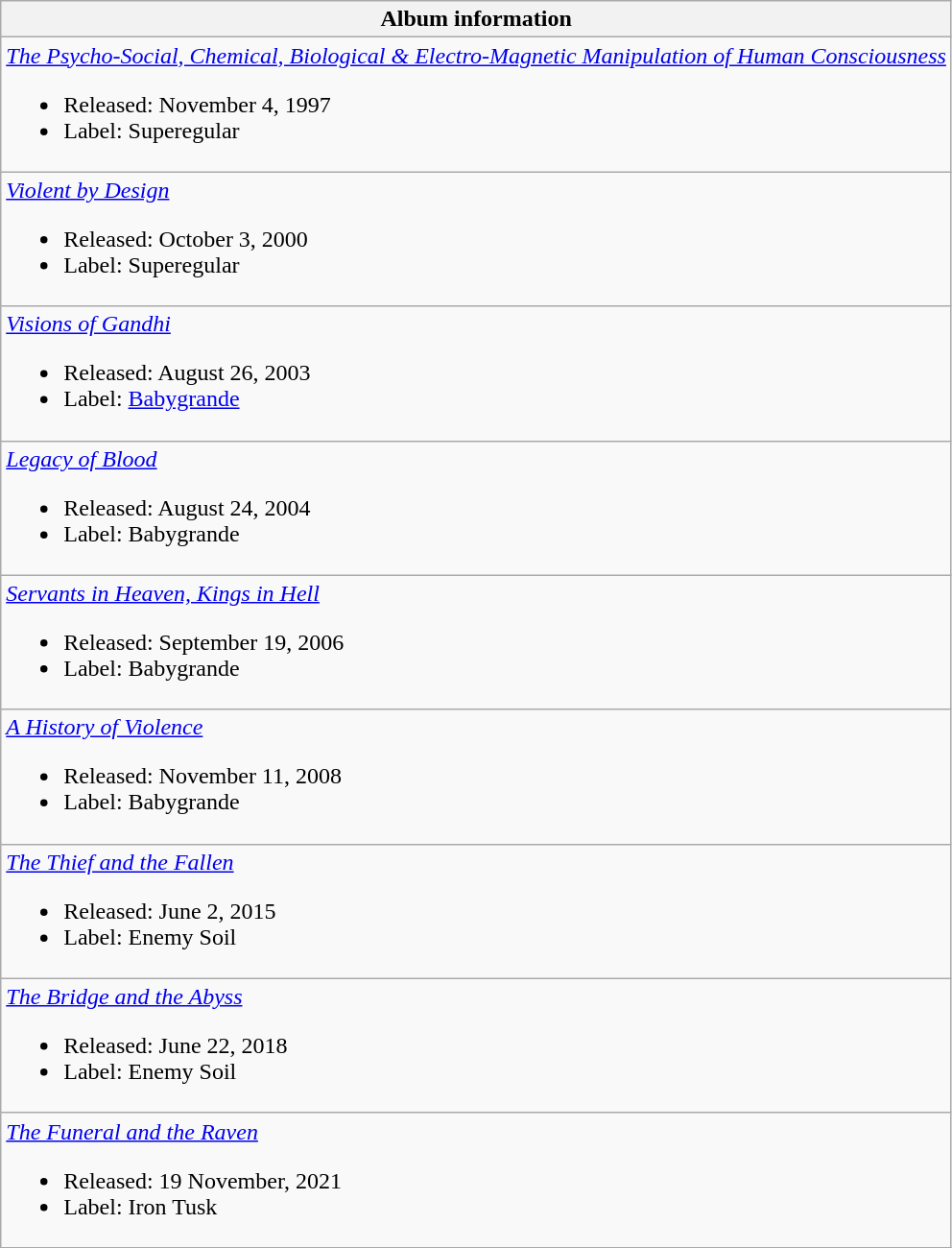<table class="wikitable">
<tr>
<th align="left">Album information</th>
</tr>
<tr>
<td><em><a href='#'>The Psycho-Social, Chemical, Biological & Electro-Magnetic Manipulation of Human Consciousness</a></em><br><ul><li>Released: November 4, 1997</li><li>Label: Superegular</li></ul></td>
</tr>
<tr>
<td><em><a href='#'>Violent by Design</a></em><br><ul><li>Released: October 3, 2000</li><li>Label: Superegular</li></ul></td>
</tr>
<tr>
<td><em><a href='#'>Visions of Gandhi</a></em><br><ul><li>Released: August 26, 2003</li><li>Label: <a href='#'>Babygrande</a></li></ul></td>
</tr>
<tr>
<td><em><a href='#'>Legacy of Blood</a></em><br><ul><li>Released: August 24, 2004</li><li>Label: Babygrande</li></ul></td>
</tr>
<tr>
<td><em><a href='#'>Servants in Heaven, Kings in Hell</a></em><br><ul><li>Released: September 19, 2006</li><li>Label: Babygrande</li></ul></td>
</tr>
<tr>
<td><em><a href='#'>A History of Violence</a></em><br><ul><li>Released: November 11, 2008</li><li>Label: Babygrande</li></ul></td>
</tr>
<tr>
<td><em><a href='#'>The Thief and the Fallen</a></em><br><ul><li>Released: June 2, 2015</li><li>Label: Enemy Soil</li></ul></td>
</tr>
<tr>
<td><em><a href='#'>The Bridge and the Abyss</a></em><br><ul><li>Released: June 22, 2018</li><li>Label: Enemy Soil</li></ul></td>
</tr>
<tr>
<td><em><a href='#'>The Funeral and the Raven</a></em><br><ul><li>Released: 19 November, 2021</li><li>Label: Iron Tusk</li></ul></td>
</tr>
<tr>
</tr>
</table>
